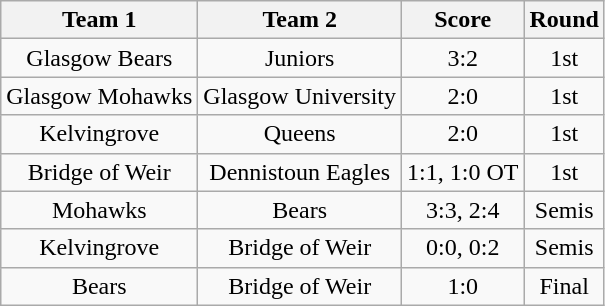<table class="wikitable" style="text-align:center;">
<tr>
<th>Team 1</th>
<th>Team 2</th>
<th>Score</th>
<th>Round</th>
</tr>
<tr>
<td>Glasgow Bears</td>
<td>Juniors</td>
<td>3:2</td>
<td>1st</td>
</tr>
<tr>
<td>Glasgow Mohawks</td>
<td>Glasgow University</td>
<td>2:0</td>
<td>1st</td>
</tr>
<tr>
<td>Kelvingrove</td>
<td>Queens</td>
<td>2:0</td>
<td>1st</td>
</tr>
<tr>
<td>Bridge of Weir</td>
<td>Dennistoun Eagles</td>
<td>1:1, 1:0 OT</td>
<td>1st</td>
</tr>
<tr>
<td>Mohawks</td>
<td>Bears</td>
<td>3:3, 2:4</td>
<td>Semis</td>
</tr>
<tr>
<td>Kelvingrove</td>
<td>Bridge of Weir</td>
<td>0:0, 0:2</td>
<td>Semis</td>
</tr>
<tr>
<td>Bears</td>
<td>Bridge of Weir</td>
<td>1:0</td>
<td>Final</td>
</tr>
</table>
